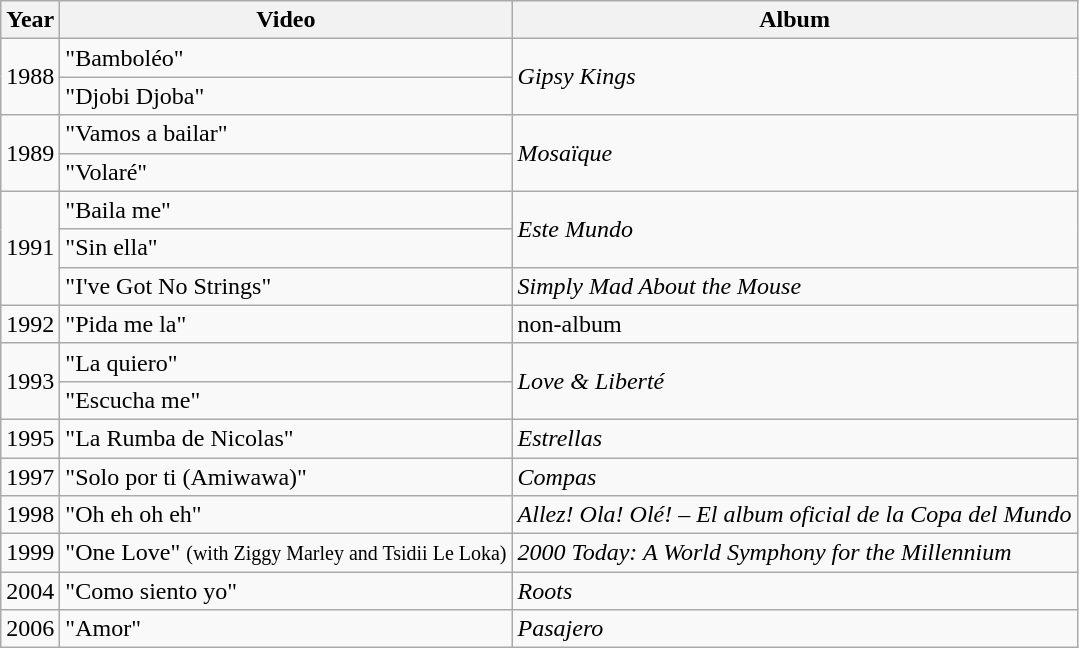<table class="wikitable">
<tr>
<th>Year</th>
<th>Video</th>
<th>Album</th>
</tr>
<tr>
<td rowspan="2">1988</td>
<td>"Bamboléo"</td>
<td rowspan="2"><em>Gipsy Kings</em></td>
</tr>
<tr>
<td>"Djobi Djoba"</td>
</tr>
<tr>
<td rowspan="2">1989</td>
<td>"Vamos a bailar"</td>
<td rowspan="2"><em>Mosaïque</em></td>
</tr>
<tr>
<td>"Volaré"</td>
</tr>
<tr>
<td rowspan="3">1991</td>
<td>"Baila me"</td>
<td rowspan="2"><em>Este Mundo</em></td>
</tr>
<tr>
<td>"Sin ella"</td>
</tr>
<tr>
<td>"I've Got No Strings"</td>
<td><em>Simply Mad About the Mouse</em></td>
</tr>
<tr>
<td>1992</td>
<td>"Pida me la"</td>
<td>non-album</td>
</tr>
<tr>
<td rowspan="2">1993</td>
<td>"La quiero"</td>
<td rowspan="2"><em>Love & Liberté</em></td>
</tr>
<tr>
<td>"Escucha me"</td>
</tr>
<tr>
<td>1995</td>
<td>"La Rumba de Nicolas"</td>
<td><em>Estrellas</em></td>
</tr>
<tr>
<td>1997</td>
<td>"Solo por ti (Amiwawa)"</td>
<td><em>Compas</em></td>
</tr>
<tr>
<td>1998</td>
<td>"Oh eh oh eh"</td>
<td><em>Allez! Ola! Olé! – El album oficial de la Copa del Mundo</em></td>
</tr>
<tr>
<td>1999</td>
<td>"One Love" <small>(with Ziggy Marley and Tsidii Le Loka)</small></td>
<td><em>2000 Today: A World Symphony for the Millennium</em></td>
</tr>
<tr>
<td>2004</td>
<td>"Como siento yo"</td>
<td><em>Roots</em></td>
</tr>
<tr>
<td>2006</td>
<td>"Amor"</td>
<td><em>Pasajero</em></td>
</tr>
</table>
